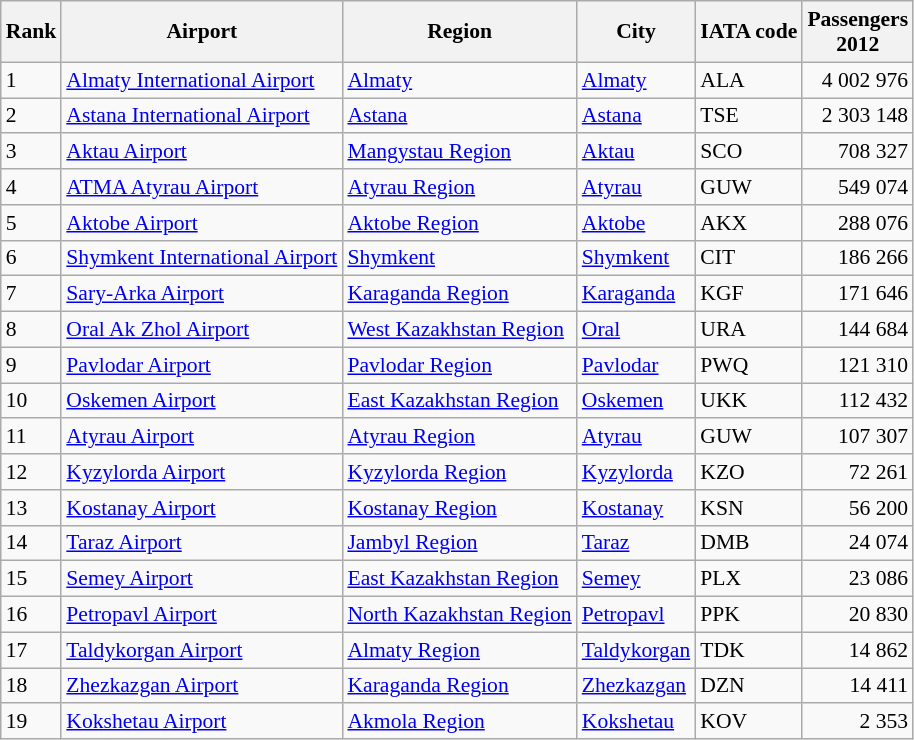<table class="wikitable sortable" style="font-size:90%">
<tr>
<th>Rank</th>
<th>Airport</th>
<th>Region</th>
<th>City</th>
<th>IATA code</th>
<th>Passengers <br> 2012</th>
</tr>
<tr>
<td>1</td>
<td><a href='#'>Almaty International Airport</a></td>
<td><a href='#'>Almaty</a></td>
<td><a href='#'>Almaty</a></td>
<td>ALA</td>
<td style="text-align:right;">4 002 976</td>
</tr>
<tr>
<td>2</td>
<td><a href='#'>Astana International Airport</a></td>
<td><a href='#'>Astana</a></td>
<td><a href='#'>Astana</a></td>
<td>TSE</td>
<td style="text-align:right;">2 303 148</td>
</tr>
<tr>
<td>3</td>
<td><a href='#'>Aktau Airport</a></td>
<td><a href='#'>Mangystau Region</a></td>
<td><a href='#'>Aktau</a></td>
<td>SCO</td>
<td style="text-align:right;">708 327</td>
</tr>
<tr>
<td>4</td>
<td><a href='#'>ATMA Atyrau Airport</a></td>
<td><a href='#'>Atyrau Region</a></td>
<td><a href='#'>Atyrau</a></td>
<td>GUW</td>
<td style="text-align:right;">549 074</td>
</tr>
<tr>
<td>5</td>
<td><a href='#'>Aktobe Airport</a></td>
<td><a href='#'>Aktobe Region</a></td>
<td><a href='#'>Aktobe</a></td>
<td>AKX</td>
<td style="text-align:right;">288 076</td>
</tr>
<tr>
<td>6</td>
<td><a href='#'>Shymkent International Airport</a></td>
<td><a href='#'>Shymkent</a></td>
<td><a href='#'>Shymkent</a></td>
<td>CIT</td>
<td style="text-align:right;">186 266</td>
</tr>
<tr>
<td>7</td>
<td><a href='#'>Sary-Arka Airport</a></td>
<td><a href='#'>Karaganda Region</a></td>
<td><a href='#'>Karaganda</a></td>
<td>KGF</td>
<td style="text-align:right;">171 646</td>
</tr>
<tr>
<td>8</td>
<td><a href='#'>Oral Ak Zhol Airport</a></td>
<td><a href='#'>West Kazakhstan Region</a></td>
<td><a href='#'>Oral</a></td>
<td>URA</td>
<td style="text-align:right;">144 684</td>
</tr>
<tr>
<td>9</td>
<td><a href='#'>Pavlodar Airport</a></td>
<td><a href='#'>Pavlodar Region</a></td>
<td><a href='#'>Pavlodar</a></td>
<td>PWQ</td>
<td style="text-align:right;">121 310</td>
</tr>
<tr>
<td>10</td>
<td><a href='#'>Oskemen Airport</a></td>
<td><a href='#'>East Kazakhstan Region</a></td>
<td><a href='#'>Oskemen</a></td>
<td>UKK</td>
<td style="text-align:right;">112 432</td>
</tr>
<tr>
<td>11</td>
<td><a href='#'>Atyrau Airport</a></td>
<td><a href='#'>Atyrau Region</a></td>
<td><a href='#'>Atyrau</a></td>
<td>GUW</td>
<td style="text-align:right;">107 307</td>
</tr>
<tr>
<td>12</td>
<td><a href='#'>Kyzylorda Airport</a></td>
<td><a href='#'>Kyzylorda Region</a></td>
<td><a href='#'>Kyzylorda</a></td>
<td>KZO</td>
<td style="text-align:right;">72 261</td>
</tr>
<tr>
<td>13</td>
<td><a href='#'>Kostanay Airport</a></td>
<td><a href='#'>Kostanay Region</a></td>
<td><a href='#'>Kostanay</a></td>
<td>KSN</td>
<td style="text-align:right;">56 200</td>
</tr>
<tr>
<td>14</td>
<td><a href='#'>Taraz Airport</a></td>
<td><a href='#'>Jambyl Region</a></td>
<td><a href='#'>Taraz</a></td>
<td>DMB</td>
<td style="text-align:right;">24 074</td>
</tr>
<tr>
<td>15</td>
<td><a href='#'>Semey Airport</a></td>
<td><a href='#'>East Kazakhstan Region</a></td>
<td><a href='#'>Semey</a></td>
<td>PLX</td>
<td style="text-align:right;">23 086</td>
</tr>
<tr>
<td>16</td>
<td><a href='#'>Petropavl Airport</a></td>
<td><a href='#'>North Kazakhstan Region</a></td>
<td><a href='#'>Petropavl</a></td>
<td>PPK</td>
<td style="text-align:right;">20 830</td>
</tr>
<tr>
<td>17</td>
<td><a href='#'>Taldykorgan Airport</a></td>
<td><a href='#'>Almaty Region</a></td>
<td><a href='#'>Taldykorgan</a></td>
<td>TDK</td>
<td style="text-align:right;">14 862</td>
</tr>
<tr>
<td>18</td>
<td><a href='#'>Zhezkazgan Airport</a></td>
<td><a href='#'>Karaganda Region</a></td>
<td><a href='#'>Zhezkazgan</a></td>
<td>DZN</td>
<td style="text-align:right;">14 411</td>
</tr>
<tr>
<td>19</td>
<td><a href='#'>Kokshetau Airport</a></td>
<td><a href='#'>Akmola Region</a></td>
<td><a href='#'>Kokshetau</a></td>
<td>KOV</td>
<td style="text-align:right;">2 353</td>
</tr>
</table>
